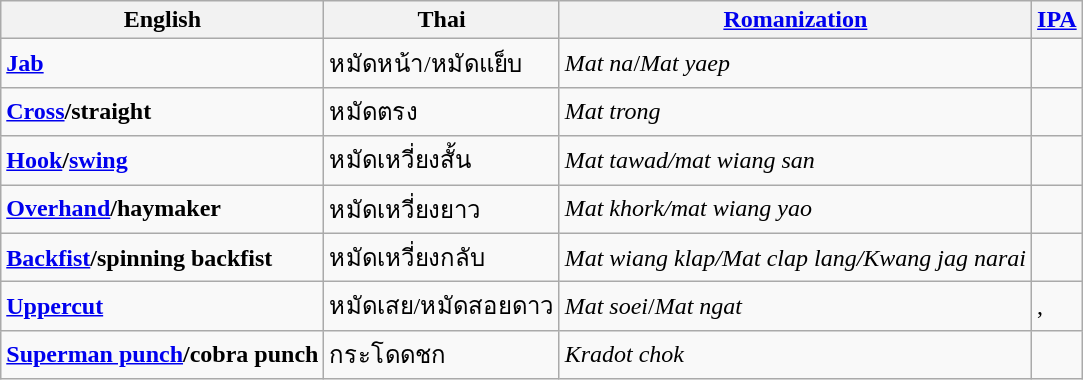<table class="wikitable">
<tr>
<th>English</th>
<th>Thai</th>
<th><a href='#'>Romanization</a></th>
<th><a href='#'>IPA</a></th>
</tr>
<tr>
<td><strong><a href='#'>Jab</a></strong></td>
<td>หมัดหน้า/หมัดแย็บ</td>
<td><em>Mat na</em>/<em>Mat yaep</em></td>
<td></td>
</tr>
<tr>
<td><strong><a href='#'>Cross</a>/straight</strong></td>
<td>หมัดตรง</td>
<td><em>Mat trong</em></td>
<td></td>
</tr>
<tr>
<td><strong><a href='#'>Hook</a>/<a href='#'>swing</a></strong></td>
<td>หมัดเหวี่ยงสั้น</td>
<td><em>Mat tawad/mat wiang san</em></td>
<td></td>
</tr>
<tr>
<td><strong><a href='#'>Overhand</a>/haymaker</strong></td>
<td>หมัดเหวี่ยงยาว</td>
<td><em>Mat khork/mat wiang yao</em></td>
<td></td>
</tr>
<tr>
<td><strong><a href='#'>Backfist</a>/spinning backfist</strong></td>
<td>หมัดเหวี่ยงกลับ</td>
<td><em>Mat wiang klap/Mat clap lang/Kwang jag narai</em></td>
<td></td>
</tr>
<tr>
<td><strong><a href='#'>Uppercut</a></strong></td>
<td>หมัดเสย/หมัดสอยดาว</td>
<td><em>Mat soei</em>/<em>Mat ngat</em></td>
<td>, </td>
</tr>
<tr>
<td><strong><a href='#'>Superman punch</a>/cobra punch</strong></td>
<td>กระโดดชก</td>
<td><em>Kradot chok</em></td>
<td></td>
</tr>
</table>
